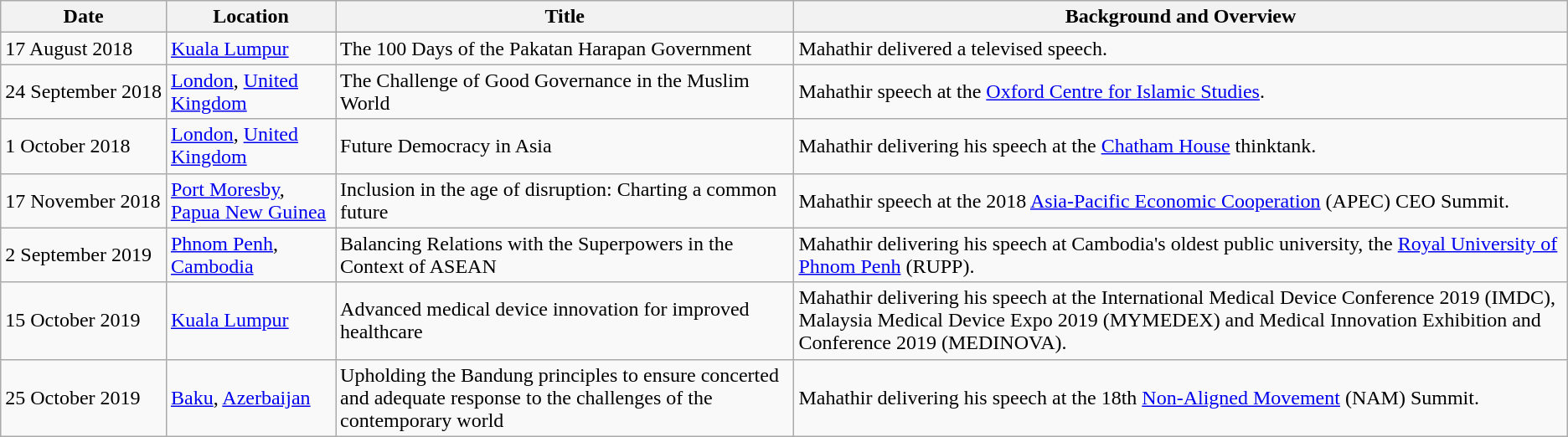<table class="wikitable">
<tr>
<th>Date</th>
<th>Location</th>
<th>Title</th>
<th>Background and Overview</th>
</tr>
<tr>
<td style="white-space:nowrap;">17 August 2018</td>
<td><a href='#'>Kuala Lumpur</a></td>
<td>The 100 Days of the Pakatan Harapan Government</td>
<td>Mahathir delivered a televised speech.</td>
</tr>
<tr>
<td style="white-space:nowrap;">24 September 2018</td>
<td><a href='#'>London</a>, <a href='#'>United Kingdom</a></td>
<td>The Challenge of Good Governance in the Muslim World</td>
<td>Mahathir speech at the <a href='#'>Oxford Centre for Islamic Studies</a>.</td>
</tr>
<tr>
<td style="white-space:nowrap;">1 October 2018</td>
<td><a href='#'>London</a>, <a href='#'>United Kingdom</a></td>
<td>Future Democracy in Asia</td>
<td>Mahathir  delivering his speech at the <a href='#'>Chatham House</a> thinktank.</td>
</tr>
<tr>
<td style="white-space:nowrap;">17 November 2018</td>
<td><a href='#'>Port Moresby</a>, <a href='#'>Papua New Guinea</a></td>
<td>Inclusion in the age of disruption: Charting a common future</td>
<td>Mahathir speech at the 2018 <a href='#'>Asia-Pacific Economic Cooperation</a> (APEC) CEO Summit.</td>
</tr>
<tr>
<td style="white-space:nowrap;">2 September 2019</td>
<td><a href='#'>Phnom Penh</a>, <a href='#'>Cambodia</a></td>
<td>Balancing Relations with the Superpowers in the Context of ASEAN</td>
<td>Mahathir delivering his speech at Cambodia's oldest public university, the <a href='#'>Royal University of Phnom Penh</a> (RUPP).</td>
</tr>
<tr>
<td style="white-space:nowrap;">15 October 2019</td>
<td><a href='#'>Kuala Lumpur</a></td>
<td>Advanced medical device innovation for improved healthcare</td>
<td>Mahathir delivering his speech at the International Medical Device Conference 2019 (IMDC), Malaysia Medical Device Expo 2019 (MYMEDEX) and Medical Innovation Exhibition and Conference 2019 (MEDINOVA).</td>
</tr>
<tr>
<td style="white-space:nowrap;">25 October 2019</td>
<td><a href='#'>Baku</a>, <a href='#'>Azerbaijan</a></td>
<td>Upholding the Bandung principles to ensure concerted and adequate response to the challenges of the contemporary world</td>
<td>Mahathir delivering his speech at the 18th <a href='#'>Non-Aligned Movement</a> (NAM) Summit.</td>
</tr>
</table>
